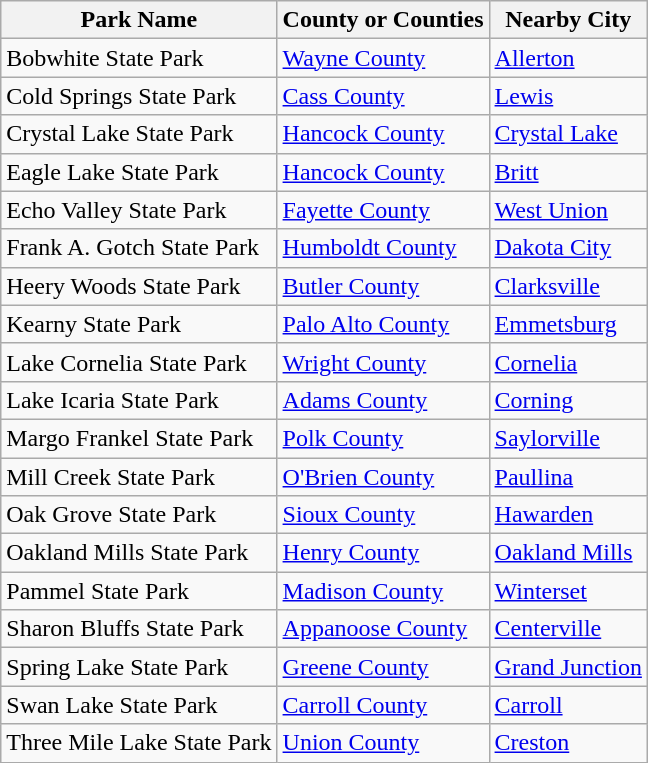<table class="wikitable sortable">
<tr>
<th style="width:*;">Park Name</th>
<th style="width:*;">County or Counties</th>
<th style="width:*;">Nearby City</th>
</tr>
<tr>
<td>Bobwhite State Park</td>
<td><a href='#'>Wayne County</a></td>
<td><a href='#'>Allerton</a></td>
</tr>
<tr>
<td>Cold Springs State Park</td>
<td><a href='#'>Cass County</a></td>
<td><a href='#'>Lewis</a></td>
</tr>
<tr>
<td>Crystal Lake State Park</td>
<td><a href='#'>Hancock County</a></td>
<td><a href='#'>Crystal Lake</a></td>
</tr>
<tr>
<td>Eagle Lake State Park</td>
<td><a href='#'>Hancock County</a></td>
<td><a href='#'>Britt</a></td>
</tr>
<tr>
<td>Echo Valley State Park</td>
<td><a href='#'>Fayette County</a></td>
<td><a href='#'>West Union</a></td>
</tr>
<tr>
<td>Frank A. Gotch State Park</td>
<td><a href='#'>Humboldt County</a></td>
<td><a href='#'>Dakota City</a></td>
</tr>
<tr>
<td>Heery Woods State Park</td>
<td><a href='#'>Butler County</a></td>
<td><a href='#'>Clarksville</a></td>
</tr>
<tr>
<td>Kearny State Park</td>
<td><a href='#'>Palo Alto County</a></td>
<td><a href='#'>Emmetsburg</a></td>
</tr>
<tr>
<td>Lake Cornelia State Park</td>
<td><a href='#'>Wright County</a></td>
<td><a href='#'>Cornelia</a></td>
</tr>
<tr>
<td>Lake Icaria State Park</td>
<td><a href='#'>Adams County</a></td>
<td><a href='#'>Corning</a></td>
</tr>
<tr>
<td>Margo Frankel State Park</td>
<td><a href='#'>Polk County</a></td>
<td><a href='#'>Saylorville</a></td>
</tr>
<tr>
<td>Mill Creek State Park</td>
<td><a href='#'>O'Brien County</a></td>
<td><a href='#'>Paullina</a></td>
</tr>
<tr>
<td>Oak Grove State Park</td>
<td><a href='#'>Sioux County</a></td>
<td><a href='#'>Hawarden</a></td>
</tr>
<tr>
<td>Oakland Mills State Park</td>
<td><a href='#'>Henry County</a></td>
<td><a href='#'>Oakland Mills</a></td>
</tr>
<tr>
<td>Pammel State Park</td>
<td><a href='#'>Madison County</a></td>
<td><a href='#'>Winterset</a></td>
</tr>
<tr>
<td>Sharon Bluffs State Park</td>
<td><a href='#'>Appanoose County</a></td>
<td><a href='#'>Centerville</a></td>
</tr>
<tr>
<td>Spring Lake State Park</td>
<td><a href='#'>Greene County</a></td>
<td><a href='#'>Grand Junction</a></td>
</tr>
<tr>
<td>Swan Lake State Park</td>
<td><a href='#'>Carroll County</a></td>
<td><a href='#'>Carroll</a></td>
</tr>
<tr>
<td>Three Mile Lake State Park</td>
<td><a href='#'>Union County</a></td>
<td><a href='#'>Creston</a></td>
</tr>
</table>
